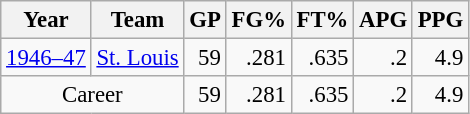<table class="wikitable sortable" style="font-size:95%; text-align:right;">
<tr>
<th>Year</th>
<th>Team</th>
<th>GP</th>
<th>FG%</th>
<th>FT%</th>
<th>APG</th>
<th>PPG</th>
</tr>
<tr>
<td style="text-align:left;"><a href='#'>1946–47</a></td>
<td style="text-align:left;"><a href='#'>St. Louis</a></td>
<td>59</td>
<td>.281</td>
<td>.635</td>
<td>.2</td>
<td>4.9</td>
</tr>
<tr>
<td style="text-align:center;" colspan="2">Career</td>
<td>59</td>
<td>.281</td>
<td>.635</td>
<td>.2</td>
<td>4.9</td>
</tr>
</table>
